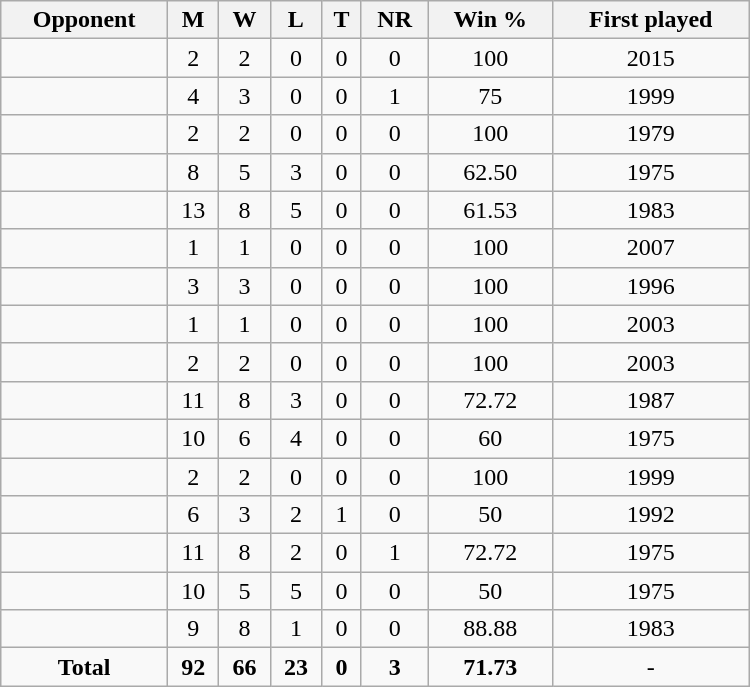<table class="wikitable" style="text-align: center; width: 500px;">
<tr>
<th>Opponent</th>
<th>M</th>
<th>W</th>
<th>L</th>
<th>T</th>
<th>NR</th>
<th>Win %</th>
<th>First played</th>
</tr>
<tr>
<td align="left"></td>
<td>2</td>
<td>2</td>
<td>0</td>
<td>0</td>
<td>0</td>
<td>100</td>
<td>2015</td>
</tr>
<tr>
<td align="left"></td>
<td>4</td>
<td>3</td>
<td>0</td>
<td>0</td>
<td>1</td>
<td>75</td>
<td>1999</td>
</tr>
<tr>
<td align="left"></td>
<td>2</td>
<td>2</td>
<td>0</td>
<td>0</td>
<td>0</td>
<td>100</td>
<td>1979</td>
</tr>
<tr>
<td align="left"></td>
<td>8</td>
<td>5</td>
<td>3</td>
<td>0</td>
<td>0</td>
<td>62.50</td>
<td>1975</td>
</tr>
<tr>
<td align="left"></td>
<td>13</td>
<td>8</td>
<td>5</td>
<td>0</td>
<td>0</td>
<td>61.53</td>
<td>1983</td>
</tr>
<tr>
<td align="left"></td>
<td>1</td>
<td>1</td>
<td>0</td>
<td>0</td>
<td>0</td>
<td>100</td>
<td>2007</td>
</tr>
<tr>
<td align="left"></td>
<td>3</td>
<td>3</td>
<td>0</td>
<td>0</td>
<td>0</td>
<td>100</td>
<td>1996</td>
</tr>
<tr>
<td align="left"></td>
<td>1</td>
<td>1</td>
<td>0</td>
<td>0</td>
<td>0</td>
<td>100</td>
<td>2003</td>
</tr>
<tr>
<td align="left"></td>
<td>2</td>
<td>2</td>
<td>0</td>
<td>0</td>
<td>0</td>
<td>100</td>
<td>2003</td>
</tr>
<tr>
<td align="left"></td>
<td>11</td>
<td>8</td>
<td>3</td>
<td>0</td>
<td>0</td>
<td>72.72</td>
<td>1987</td>
</tr>
<tr>
<td align="left"></td>
<td>10</td>
<td>6</td>
<td>4</td>
<td>0</td>
<td>0</td>
<td>60</td>
<td>1975</td>
</tr>
<tr>
<td align="left"></td>
<td>2</td>
<td>2</td>
<td>0</td>
<td>0</td>
<td>0</td>
<td>100</td>
<td>1999</td>
</tr>
<tr>
<td align="left"></td>
<td>6</td>
<td>3</td>
<td>2</td>
<td>1</td>
<td>0</td>
<td>50</td>
<td>1992</td>
</tr>
<tr>
<td align="left"></td>
<td>11</td>
<td>8</td>
<td>2</td>
<td>0</td>
<td>1</td>
<td>72.72</td>
<td>1975</td>
</tr>
<tr>
<td align="left"></td>
<td>10</td>
<td>5</td>
<td>5</td>
<td>0</td>
<td>0</td>
<td>50</td>
<td>1975</td>
</tr>
<tr>
<td align="left"></td>
<td>9</td>
<td>8</td>
<td>1</td>
<td>0</td>
<td>0</td>
<td>88.88</td>
<td>1983</td>
</tr>
<tr>
<td><strong>Total</strong></td>
<td><strong>92</strong></td>
<td><strong>66</strong></td>
<td><strong>23</strong></td>
<td><strong>0</strong></td>
<td><strong>3</strong></td>
<td><strong>71.73</strong></td>
<td>-</td>
</tr>
</table>
